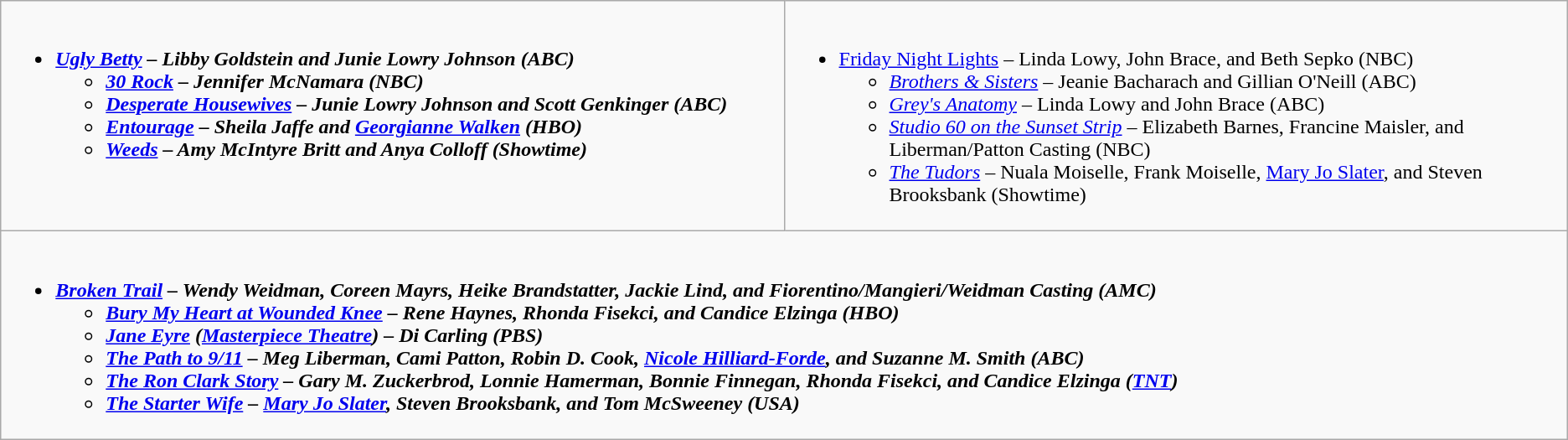<table class="wikitable">
<tr>
<td style="vertical-align:top;" width="50%"><br><ul><li><strong><em><a href='#'>Ugly Betty</a><em> – Libby Goldstein and Junie Lowry Johnson (ABC)<strong><ul><li></em><a href='#'>30 Rock</a><em> – Jennifer McNamara (NBC)</li><li></em><a href='#'>Desperate Housewives</a><em> – Junie Lowry Johnson and Scott Genkinger (ABC)</li><li></em><a href='#'>Entourage</a><em> – Sheila Jaffe and <a href='#'>Georgianne Walken</a> (HBO)</li><li></em><a href='#'>Weeds</a><em> – Amy McIntyre Britt and Anya Colloff (Showtime)</li></ul></li></ul></td>
<td style="vertical-align:top;" width="50%"><br><ul><li></em></strong><a href='#'>Friday Night Lights</a></em> – Linda Lowy, John Brace, and Beth Sepko (NBC)</strong><ul><li><em><a href='#'>Brothers & Sisters</a></em> – Jeanie Bacharach and Gillian O'Neill (ABC)</li><li><em><a href='#'>Grey's Anatomy</a></em> – Linda Lowy and John Brace (ABC)</li><li><em><a href='#'>Studio 60 on the Sunset Strip</a></em> – Elizabeth Barnes, Francine Maisler, and Liberman/Patton Casting (NBC)</li><li><em><a href='#'>The Tudors</a></em> – Nuala Moiselle, Frank Moiselle, <a href='#'>Mary Jo Slater</a>, and Steven Brooksbank (Showtime)</li></ul></li></ul></td>
</tr>
<tr>
<td style="vertical-align:top;" width="50%" colspan="2"><br><ul><li><strong><em><a href='#'>Broken Trail</a><em> – Wendy Weidman, Coreen Mayrs, Heike Brandstatter, Jackie Lind, and Fiorentino/Mangieri/Weidman Casting (AMC)<strong><ul><li></em><a href='#'>Bury My Heart at Wounded Knee</a><em> – Rene Haynes, Rhonda Fisekci, and Candice Elzinga (HBO)</li><li></em><a href='#'>Jane Eyre</a><em> (</em><a href='#'>Masterpiece Theatre</a><em>) – Di Carling (PBS)</li><li></em><a href='#'>The Path to 9/11</a><em> – Meg Liberman, Cami Patton, Robin D. Cook, <a href='#'>Nicole Hilliard-Forde</a>, and Suzanne M. Smith (ABC)</li><li></em><a href='#'>The Ron Clark Story</a><em> – Gary M. Zuckerbrod, Lonnie Hamerman, Bonnie Finnegan, Rhonda Fisekci, and Candice Elzinga (<a href='#'>TNT</a>)</li><li></em><a href='#'>The Starter Wife</a><em> – <a href='#'>Mary Jo Slater</a>, Steven Brooksbank, and Tom McSweeney (USA)</li></ul></li></ul></td>
</tr>
</table>
